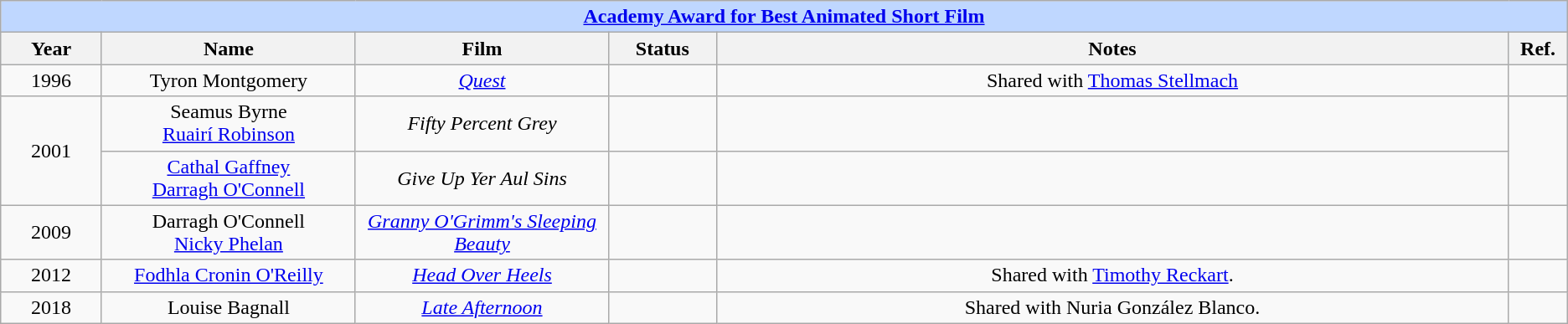<table class="wikitable" style="text-align: center">
<tr ---- bgcolor="#bfd7ff">
<td colspan=6 align=center><strong><a href='#'>Academy Award for Best Animated Short Film</a></strong></td>
</tr>
<tr ---- bgcolor="#ebf5ff">
<th width="75">Year</th>
<th width="200">Name</th>
<th width="200">Film</th>
<th width="80">Status</th>
<th width="650">Notes</th>
<th width="40">Ref.</th>
</tr>
<tr>
<td>1996</td>
<td>Tyron Montgomery</td>
<td><em><a href='#'>Quest</a></em></td>
<td></td>
<td>Shared with <a href='#'>Thomas Stellmach</a></td>
<td></td>
</tr>
<tr>
<td rowspan=2>2001</td>
<td>Seamus Byrne <br> <a href='#'>Ruairí Robinson</a></td>
<td><em>Fifty Percent Grey</em></td>
<td></td>
<td></td>
<td rowspan=2></td>
</tr>
<tr>
<td><a href='#'>Cathal Gaffney</a> <br> <a href='#'>Darragh O'Connell</a></td>
<td><em>Give Up Yer Aul Sins</em></td>
<td></td>
<td></td>
</tr>
<tr>
<td>2009</td>
<td>Darragh O'Connell <br> <a href='#'>Nicky Phelan</a></td>
<td><em><a href='#'>Granny O'Grimm's Sleeping Beauty</a></em></td>
<td></td>
<td></td>
<td></td>
</tr>
<tr>
<td>2012</td>
<td><a href='#'>Fodhla Cronin O'Reilly</a></td>
<td><em><a href='#'>Head Over Heels</a></em></td>
<td></td>
<td>Shared with <a href='#'>Timothy Reckart</a>.</td>
<td></td>
</tr>
<tr>
<td>2018</td>
<td>Louise Bagnall</td>
<td><em><a href='#'>Late Afternoon</a></em></td>
<td></td>
<td>Shared with Nuria González Blanco.</td>
<td></td>
</tr>
</table>
